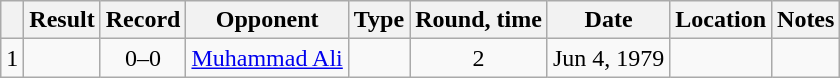<table class="wikitable" style="text-align:center">
<tr>
<th></th>
<th>Result</th>
<th>Record</th>
<th>Opponent</th>
<th>Type</th>
<th>Round, time</th>
<th>Date</th>
<th>Location</th>
<th>Notes</th>
</tr>
<tr>
<td>1</td>
<td></td>
<td>0–0 </td>
<td style="text-align:left;"> <a href='#'>Muhammad Ali</a></td>
<td></td>
<td>2</td>
<td>Jun 4, 1979</td>
<td style="text-align:left;"> </td>
<td style="text-align:left;"></td>
</tr>
</table>
